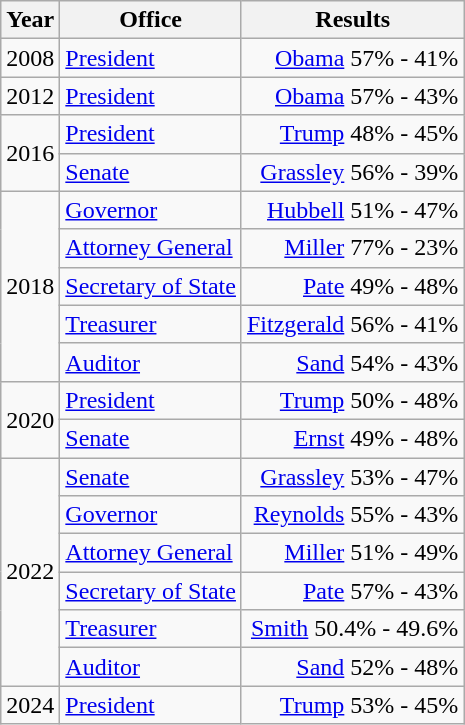<table class=wikitable>
<tr>
<th>Year</th>
<th>Office</th>
<th>Results</th>
</tr>
<tr>
<td>2008</td>
<td><a href='#'>President</a></td>
<td align="right" ><a href='#'>Obama</a> 57% - 41%</td>
</tr>
<tr>
<td>2012</td>
<td><a href='#'>President</a></td>
<td align="right" ><a href='#'>Obama</a> 57% - 43%</td>
</tr>
<tr>
<td rowspan=2>2016</td>
<td><a href='#'>President</a></td>
<td align="right" ><a href='#'>Trump</a> 48% - 45%</td>
</tr>
<tr>
<td><a href='#'>Senate</a></td>
<td align="right" ><a href='#'>Grassley</a> 56% - 39%</td>
</tr>
<tr>
<td rowspan=5>2018</td>
<td><a href='#'>Governor</a></td>
<td align="right" ><a href='#'>Hubbell</a> 51% - 47%</td>
</tr>
<tr>
<td><a href='#'>Attorney General</a></td>
<td align="right" ><a href='#'>Miller</a> 77% - 23%</td>
</tr>
<tr>
<td><a href='#'>Secretary of State</a></td>
<td align="right" ><a href='#'>Pate</a> 49% - 48%</td>
</tr>
<tr>
<td><a href='#'>Treasurer</a></td>
<td align="right" ><a href='#'>Fitzgerald</a> 56% - 41%</td>
</tr>
<tr>
<td><a href='#'>Auditor</a></td>
<td align="right" ><a href='#'>Sand</a> 54% - 43%</td>
</tr>
<tr>
<td rowspan=2>2020</td>
<td><a href='#'>President</a></td>
<td align="right" ><a href='#'>Trump</a> 50% - 48%</td>
</tr>
<tr>
<td><a href='#'>Senate</a></td>
<td align="right" ><a href='#'>Ernst</a> 49% - 48%</td>
</tr>
<tr>
<td rowspan=6>2022</td>
<td><a href='#'>Senate</a></td>
<td align="right" ><a href='#'>Grassley</a> 53% - 47%</td>
</tr>
<tr>
<td><a href='#'>Governor</a></td>
<td align="right" ><a href='#'>Reynolds</a> 55% - 43%</td>
</tr>
<tr>
<td><a href='#'>Attorney General</a></td>
<td align="right" ><a href='#'>Miller</a> 51% - 49%</td>
</tr>
<tr>
<td><a href='#'>Secretary of State</a></td>
<td align="right" ><a href='#'>Pate</a> 57% - 43%</td>
</tr>
<tr>
<td><a href='#'>Treasurer</a></td>
<td align="right" ><a href='#'>Smith</a> 50.4% - 49.6%</td>
</tr>
<tr>
<td><a href='#'>Auditor</a></td>
<td align="right" ><a href='#'>Sand</a> 52% - 48%</td>
</tr>
<tr>
<td>2024</td>
<td><a href='#'>President</a></td>
<td align="right" ><a href='#'>Trump</a> 53% - 45%</td>
</tr>
</table>
